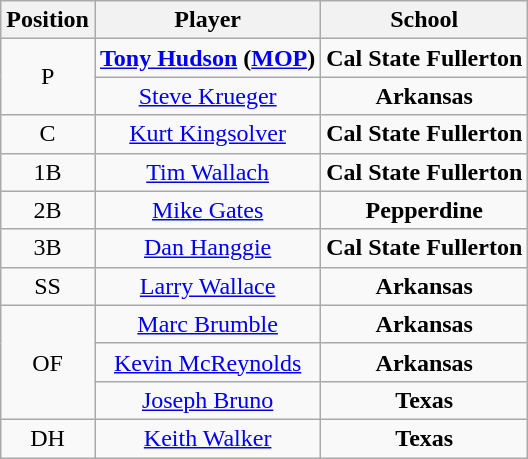<table class="wikitable" style=text-align:center>
<tr>
<th>Position</th>
<th>Player</th>
<th>School</th>
</tr>
<tr>
<td rowspan=2>P</td>
<td><strong><a href='#'>Tony Hudson</a> (<a href='#'>MOP</a>)</strong></td>
<td style=><strong>Cal State Fullerton</strong></td>
</tr>
<tr>
<td><a href='#'>Steve Krueger</a></td>
<td style=><strong>Arkansas</strong></td>
</tr>
<tr>
<td>C</td>
<td><a href='#'>Kurt Kingsolver</a></td>
<td style=><strong>Cal State Fullerton</strong></td>
</tr>
<tr>
<td>1B</td>
<td><a href='#'>Tim Wallach</a></td>
<td style=><strong>Cal State Fullerton</strong></td>
</tr>
<tr>
<td>2B</td>
<td><a href='#'>Mike Gates</a></td>
<td style=><strong>Pepperdine</strong></td>
</tr>
<tr>
<td>3B</td>
<td><a href='#'>Dan Hanggie</a></td>
<td style=><strong>Cal State Fullerton</strong></td>
</tr>
<tr>
<td>SS</td>
<td><a href='#'>Larry Wallace</a></td>
<td style=><strong>Arkansas</strong></td>
</tr>
<tr>
<td rowspan=3>OF</td>
<td><a href='#'>Marc Brumble</a></td>
<td style=><strong>Arkansas</strong></td>
</tr>
<tr>
<td><a href='#'>Kevin McReynolds</a></td>
<td style=><strong>Arkansas</strong></td>
</tr>
<tr>
<td><a href='#'>Joseph Bruno</a></td>
<td style=><strong>Texas</strong></td>
</tr>
<tr>
<td>DH</td>
<td><a href='#'>Keith Walker</a></td>
<td style=><strong>Texas</strong></td>
</tr>
</table>
